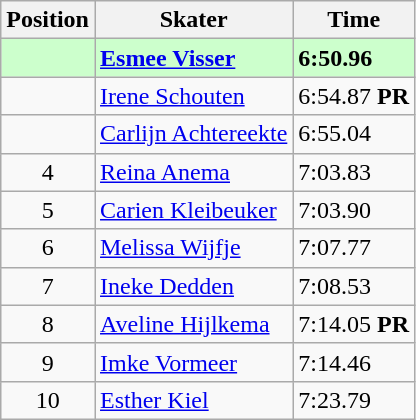<table class="wikitable">
<tr>
<th>Position</th>
<th>Skater</th>
<th>Time</th>
</tr>
<tr bgcolor=ccffcc>
<td align="center"></td>
<td><strong><a href='#'>Esmee Visser</a></strong></td>
<td><strong>6:50.96</strong></td>
</tr>
<tr>
<td align="center"></td>
<td><a href='#'>Irene Schouten</a></td>
<td>6:54.87 <strong>PR</strong></td>
</tr>
<tr>
<td align="center"></td>
<td><a href='#'>Carlijn Achtereekte</a></td>
<td>6:55.04</td>
</tr>
<tr>
<td align="center">4</td>
<td><a href='#'>Reina Anema</a></td>
<td>7:03.83</td>
</tr>
<tr>
<td align="center">5</td>
<td><a href='#'>Carien Kleibeuker</a></td>
<td>7:03.90</td>
</tr>
<tr>
<td align="center">6</td>
<td><a href='#'>Melissa Wijfje</a></td>
<td>7:07.77</td>
</tr>
<tr>
<td align="center">7</td>
<td><a href='#'>Ineke Dedden</a></td>
<td>7:08.53</td>
</tr>
<tr>
<td align="center">8</td>
<td><a href='#'>Aveline Hijlkema</a></td>
<td>7:14.05 <strong>PR</strong></td>
</tr>
<tr>
<td align="center">9</td>
<td><a href='#'>Imke Vormeer</a></td>
<td>7:14.46</td>
</tr>
<tr>
<td align="center">10</td>
<td><a href='#'>Esther Kiel</a></td>
<td>7:23.79</td>
</tr>
</table>
